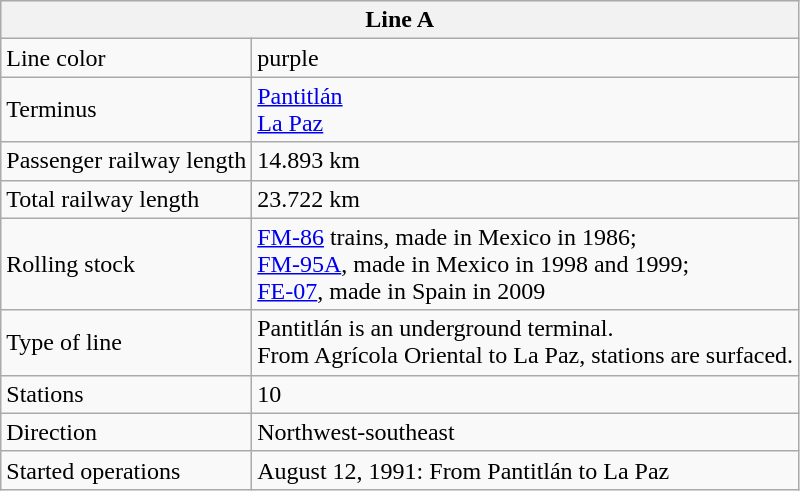<table class="wikitable">
<tr style="background:#efefef;">
<th Colspan=2>Line A</th>
</tr>
<tr>
<td>Line color</td>
<td>purple</td>
</tr>
<tr>
<td>Terminus</td>
<td><a href='#'>Pantitlán</a> <br><a href='#'>La Paz</a></td>
</tr>
<tr>
<td>Passenger railway length</td>
<td>14.893 km</td>
</tr>
<tr>
<td>Total railway length</td>
<td>23.722 km</td>
</tr>
<tr>
<td>Rolling stock</td>
<td><a href='#'>FM-86</a> trains, made in Mexico in 1986; <br> <a href='#'>FM-95A</a>, made in Mexico in 1998 and 1999; <br> <a href='#'>FE-07</a>, made in Spain in 2009</td>
</tr>
<tr>
<td>Type of line</td>
<td>Pantitlán is an underground terminal. <br>From Agrícola Oriental to La Paz, stations are surfaced.</td>
</tr>
<tr>
<td>Stations</td>
<td>10</td>
</tr>
<tr>
<td>Direction</td>
<td>Northwest-southeast</td>
</tr>
<tr>
<td>Started operations</td>
<td>August 12, 1991: From Pantitlán to La Paz</td>
</tr>
</table>
